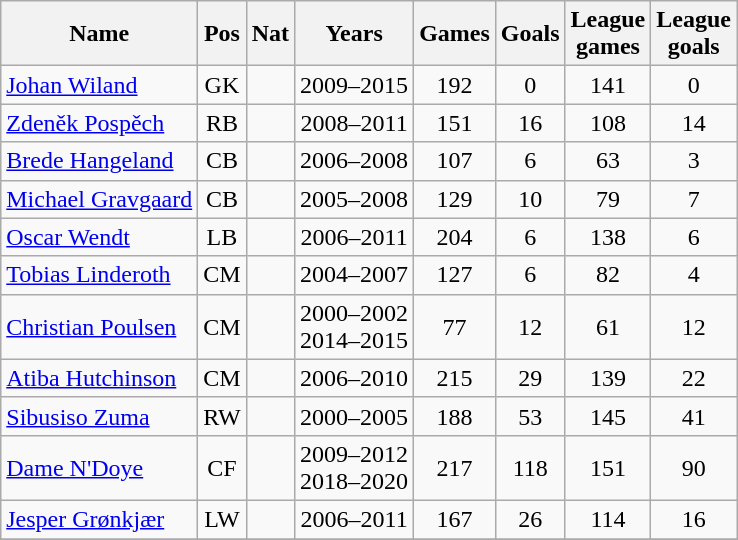<table class="wikitable" style="text-align: center">
<tr>
<th>Name</th>
<th>Pos</th>
<th>Nat</th>
<th>Years</th>
<th>Games</th>
<th>Goals</th>
<th>League<br>games</th>
<th>League<br>goals</th>
</tr>
<tr>
<td align="left"><a href='#'>Johan Wiland</a></td>
<td>GK</td>
<td></td>
<td>2009–2015</td>
<td>192</td>
<td>0</td>
<td>141</td>
<td>0</td>
</tr>
<tr>
<td align="left"><a href='#'>Zdeněk Pospěch</a></td>
<td>RB</td>
<td></td>
<td>2008–2011</td>
<td>151</td>
<td>16</td>
<td>108</td>
<td>14</td>
</tr>
<tr>
<td align="left"><a href='#'>Brede Hangeland</a></td>
<td>CB</td>
<td></td>
<td>2006–2008</td>
<td>107</td>
<td>6</td>
<td>63</td>
<td>3</td>
</tr>
<tr>
<td align="left"><a href='#'>Michael Gravgaard</a></td>
<td>CB</td>
<td></td>
<td>2005–2008</td>
<td>129</td>
<td>10</td>
<td>79</td>
<td>7</td>
</tr>
<tr>
<td align="left"><a href='#'>Oscar Wendt</a></td>
<td>LB</td>
<td></td>
<td>2006–2011</td>
<td>204</td>
<td>6</td>
<td>138</td>
<td>6</td>
</tr>
<tr>
<td align="left"><a href='#'>Tobias Linderoth</a></td>
<td>CM</td>
<td></td>
<td>2004–2007</td>
<td>127</td>
<td>6</td>
<td>82</td>
<td>4</td>
</tr>
<tr>
<td align="left"><a href='#'>Christian Poulsen</a></td>
<td>CM</td>
<td></td>
<td>2000–2002<br>2014–2015</td>
<td>77</td>
<td>12</td>
<td>61</td>
<td>12</td>
</tr>
<tr>
<td align="left"><a href='#'>Atiba Hutchinson</a></td>
<td>CM</td>
<td></td>
<td>2006–2010</td>
<td>215</td>
<td>29</td>
<td>139</td>
<td>22</td>
</tr>
<tr>
<td align="left"><a href='#'>Sibusiso Zuma</a></td>
<td>RW</td>
<td></td>
<td>2000–2005</td>
<td>188</td>
<td>53</td>
<td>145</td>
<td>41</td>
</tr>
<tr>
<td align="left"><a href='#'>Dame N'Doye</a></td>
<td>CF</td>
<td></td>
<td>2009–2012<br>2018–2020</td>
<td>217</td>
<td>118</td>
<td>151</td>
<td>90</td>
</tr>
<tr>
<td align="left"><a href='#'>Jesper Grønkjær</a></td>
<td>LW</td>
<td></td>
<td>2006–2011</td>
<td>167</td>
<td>26</td>
<td>114</td>
<td>16</td>
</tr>
<tr>
</tr>
</table>
